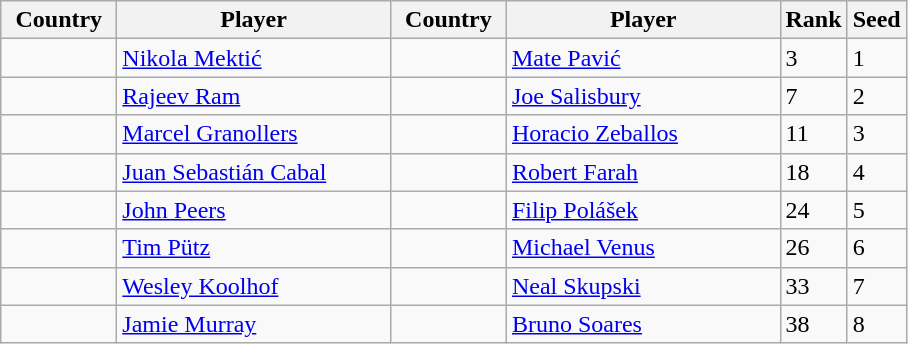<table class="sortable wikitable">
<tr>
<th width="70">Country</th>
<th width="175">Player</th>
<th width="70">Country</th>
<th width="175">Player</th>
<th>Rank</th>
<th>Seed</th>
</tr>
<tr>
<td></td>
<td><a href='#'>Nikola Mektić</a></td>
<td></td>
<td><a href='#'>Mate Pavić</a></td>
<td>3</td>
<td>1</td>
</tr>
<tr>
<td></td>
<td><a href='#'>Rajeev Ram</a></td>
<td></td>
<td><a href='#'>Joe Salisbury</a></td>
<td>7</td>
<td>2</td>
</tr>
<tr>
<td></td>
<td><a href='#'>Marcel Granollers</a></td>
<td></td>
<td><a href='#'>Horacio Zeballos</a></td>
<td>11</td>
<td>3</td>
</tr>
<tr>
<td></td>
<td><a href='#'>Juan Sebastián Cabal</a></td>
<td></td>
<td><a href='#'>Robert Farah</a></td>
<td>18</td>
<td>4</td>
</tr>
<tr>
<td></td>
<td><a href='#'>John Peers</a></td>
<td></td>
<td><a href='#'>Filip Polášek</a></td>
<td>24</td>
<td>5</td>
</tr>
<tr>
<td></td>
<td><a href='#'>Tim Pütz</a></td>
<td></td>
<td><a href='#'>Michael Venus</a></td>
<td>26</td>
<td>6</td>
</tr>
<tr>
<td></td>
<td><a href='#'>Wesley Koolhof</a></td>
<td></td>
<td><a href='#'>Neal Skupski</a></td>
<td>33</td>
<td>7</td>
</tr>
<tr>
<td></td>
<td><a href='#'>Jamie Murray</a></td>
<td></td>
<td><a href='#'>Bruno Soares</a></td>
<td>38</td>
<td>8</td>
</tr>
</table>
